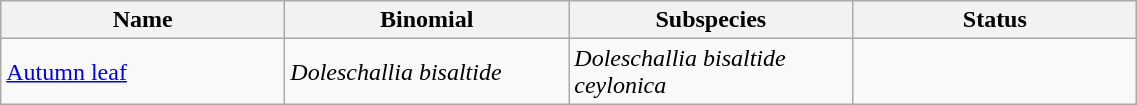<table width=60% class="wikitable">
<tr>
<th width=20%>Name</th>
<th width=20%>Binomial</th>
<th width=20%>Subspecies</th>
<th width=20%>Status</th>
</tr>
<tr>
<td><a href='#'>Autumn leaf</a><br>
</td>
<td><em>Doleschallia bisaltide</em></td>
<td><em>Doleschallia bisaltide ceylonica</em></td>
<td></td>
</tr>
</table>
